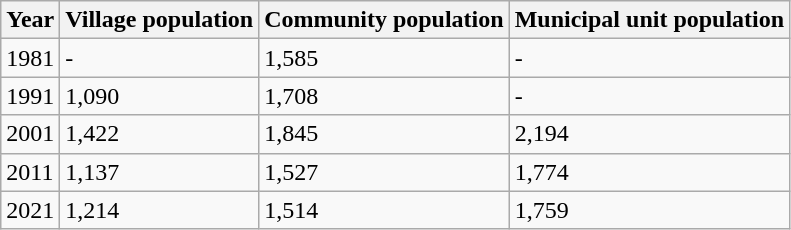<table class=wikitable>
<tr>
<th>Year</th>
<th>Village population</th>
<th>Community population</th>
<th>Municipal unit population</th>
</tr>
<tr>
<td>1981</td>
<td>-</td>
<td>1,585</td>
<td>-</td>
</tr>
<tr>
<td>1991</td>
<td>1,090</td>
<td>1,708</td>
<td>-</td>
</tr>
<tr>
<td>2001</td>
<td>1,422</td>
<td>1,845</td>
<td>2,194</td>
</tr>
<tr>
<td>2011</td>
<td>1,137</td>
<td>1,527</td>
<td>1,774</td>
</tr>
<tr>
<td>2021</td>
<td>1,214</td>
<td>1,514</td>
<td>1,759</td>
</tr>
</table>
